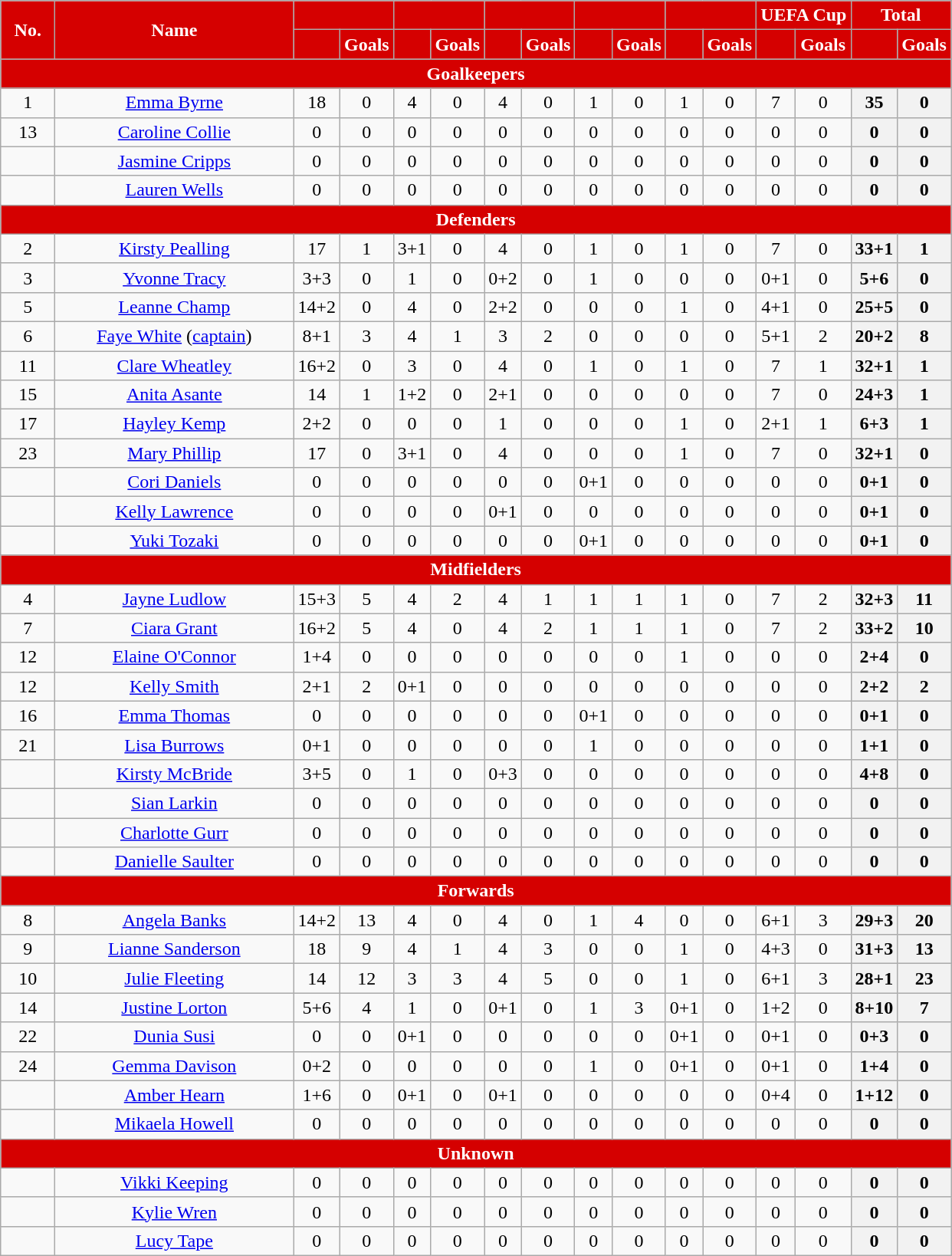<table class="wikitable" style="text-align:center; font-size:100%; ">
<tr>
<th rowspan="2" style="background:#d50000; color:white; text-align:center; width:40px">No.</th>
<th rowspan="2" style="background:#d50000; color:white; text-align:center;width:200px">Name</th>
<th colspan="2" style="background:#d50000; color:white; text-align:center;"></th>
<th colspan="2" style="background:#d50000; color:white; text-align:center;"></th>
<th colspan="2" style="background:#d50000; color:white; text-align:center;"></th>
<th colspan="2" style="background:#d50000; color:white; text-align:center;"></th>
<th colspan="2" style="background:#d50000; color:white; text-align:center;"></th>
<th colspan="2" style="background:#d50000; color:white; text-align:center;">UEFA Cup</th>
<th colspan="2" style="background:#d50000; color:white; text-align:center;">Total</th>
</tr>
<tr>
<th style="background:#d50000; color:white; text-align:center;width=50px"></th>
<th style="background:#d50000; color:white; text-align:center;width=50px">Goals</th>
<th style="background:#d50000; color:white; text-align:center;width=50px"></th>
<th style="background:#d50000; color:white; text-align:center;width=50px">Goals</th>
<th style="background:#d50000; color:white; text-align:center;width=50px"></th>
<th style="background:#d50000; color:white; text-align:center;width=50px">Goals</th>
<th style="background:#d50000; color:white; text-align:center;width=50px"></th>
<th style="background:#d50000; color:white; text-align:center;width=50px">Goals</th>
<th style="background:#d50000; color:white; text-align:center;width=50px"></th>
<th style="background:#d50000; color:white; text-align:center;width=50px">Goals</th>
<th style="background:#d50000; color:white; text-align:center;width=50px"></th>
<th style="background:#d50000; color:white; text-align:center;width=50px">Goals</th>
<th style="background:#d50000; color:white; text-align:center;width=50px"></th>
<th style="background:#d50000; color:white; text-align:center;width=50px">Goals</th>
</tr>
<tr>
<th colspan="16" style="background:#d50000; color:white; text-align:center">Goalkeepers</th>
</tr>
<tr>
<td>1</td>
<td> <a href='#'>Emma Byrne</a></td>
<td>18</td>
<td>0</td>
<td>4</td>
<td>0</td>
<td>4</td>
<td>0</td>
<td>1</td>
<td>0</td>
<td>1</td>
<td>0</td>
<td>7</td>
<td>0</td>
<th>35</th>
<th>0</th>
</tr>
<tr>
<td>13</td>
<td> <a href='#'>Caroline Collie</a></td>
<td>0</td>
<td>0</td>
<td>0</td>
<td>0</td>
<td>0</td>
<td>0</td>
<td>0</td>
<td>0</td>
<td>0</td>
<td>0</td>
<td>0</td>
<td>0</td>
<th>0</th>
<th>0</th>
</tr>
<tr>
<td></td>
<td> <a href='#'>Jasmine Cripps</a></td>
<td>0</td>
<td>0</td>
<td>0</td>
<td>0</td>
<td>0</td>
<td>0</td>
<td>0</td>
<td>0</td>
<td>0</td>
<td>0</td>
<td>0</td>
<td>0</td>
<th>0</th>
<th>0</th>
</tr>
<tr>
<td></td>
<td> <a href='#'>Lauren Wells</a></td>
<td>0</td>
<td>0</td>
<td>0</td>
<td>0</td>
<td>0</td>
<td>0</td>
<td>0</td>
<td>0</td>
<td>0</td>
<td>0</td>
<td>0</td>
<td>0</td>
<th>0</th>
<th>0</th>
</tr>
<tr>
<th colspan="16" style="background:#d50000; color:white; text-align:center">Defenders</th>
</tr>
<tr>
<td>2</td>
<td> <a href='#'>Kirsty Pealling</a></td>
<td>17</td>
<td>1</td>
<td>3+1</td>
<td>0</td>
<td>4</td>
<td>0</td>
<td>1</td>
<td>0</td>
<td>1</td>
<td>0</td>
<td>7</td>
<td>0</td>
<th>33+1</th>
<th>1</th>
</tr>
<tr>
<td>3</td>
<td> <a href='#'>Yvonne Tracy</a></td>
<td>3+3</td>
<td>0</td>
<td>1</td>
<td>0</td>
<td>0+2</td>
<td>0</td>
<td>1</td>
<td>0</td>
<td>0</td>
<td>0</td>
<td>0+1</td>
<td>0</td>
<th>5+6</th>
<th>0</th>
</tr>
<tr>
<td>5</td>
<td> <a href='#'>Leanne Champ</a></td>
<td>14+2</td>
<td>0</td>
<td>4</td>
<td>0</td>
<td>2+2</td>
<td>0</td>
<td>0</td>
<td>0</td>
<td>1</td>
<td>0</td>
<td>4+1</td>
<td>0</td>
<th>25+5</th>
<th>0</th>
</tr>
<tr>
<td>6</td>
<td> <a href='#'>Faye White</a> (<a href='#'>captain</a>)</td>
<td>8+1</td>
<td>3</td>
<td>4</td>
<td>1</td>
<td>3</td>
<td>2</td>
<td>0</td>
<td>0</td>
<td>0</td>
<td>0</td>
<td>5+1</td>
<td>2</td>
<th>20+2</th>
<th>8</th>
</tr>
<tr>
<td>11</td>
<td> <a href='#'>Clare Wheatley</a></td>
<td>16+2</td>
<td>0</td>
<td>3</td>
<td>0</td>
<td>4</td>
<td>0</td>
<td>1</td>
<td>0</td>
<td>1</td>
<td>0</td>
<td>7</td>
<td>1</td>
<th>32+1</th>
<th>1</th>
</tr>
<tr>
<td>15</td>
<td> <a href='#'>Anita Asante</a></td>
<td>14</td>
<td>1</td>
<td>1+2</td>
<td>0</td>
<td>2+1</td>
<td>0</td>
<td>0</td>
<td>0</td>
<td>0</td>
<td>0</td>
<td>7</td>
<td>0</td>
<th>24+3</th>
<th>1</th>
</tr>
<tr>
<td>17</td>
<td> <a href='#'>Hayley Kemp</a></td>
<td>2+2</td>
<td>0</td>
<td>0</td>
<td>0</td>
<td>1</td>
<td>0</td>
<td>0</td>
<td>0</td>
<td>1</td>
<td>0</td>
<td>2+1</td>
<td>1</td>
<th>6+3</th>
<th>1</th>
</tr>
<tr>
<td>23</td>
<td> <a href='#'>Mary Phillip</a></td>
<td>17</td>
<td>0</td>
<td>3+1</td>
<td>0</td>
<td>4</td>
<td>0</td>
<td>0</td>
<td>0</td>
<td>1</td>
<td>0</td>
<td>7</td>
<td>0</td>
<th>32+1</th>
<th>0</th>
</tr>
<tr>
<td></td>
<td> <a href='#'>Cori Daniels</a></td>
<td>0</td>
<td>0</td>
<td>0</td>
<td>0</td>
<td>0</td>
<td>0</td>
<td>0+1</td>
<td>0</td>
<td>0</td>
<td>0</td>
<td>0</td>
<td>0</td>
<th>0+1</th>
<th>0</th>
</tr>
<tr>
<td></td>
<td><a href='#'>Kelly Lawrence</a></td>
<td>0</td>
<td>0</td>
<td>0</td>
<td>0</td>
<td>0+1</td>
<td>0</td>
<td>0</td>
<td>0</td>
<td>0</td>
<td>0</td>
<td>0</td>
<td>0</td>
<th>0+1</th>
<th>0</th>
</tr>
<tr>
<td></td>
<td><a href='#'>Yuki Tozaki</a></td>
<td>0</td>
<td>0</td>
<td>0</td>
<td>0</td>
<td>0</td>
<td>0</td>
<td>0+1</td>
<td>0</td>
<td>0</td>
<td>0</td>
<td>0</td>
<td>0</td>
<th>0+1</th>
<th>0</th>
</tr>
<tr>
<th colspan="16" style="background:#d50000; color:white; text-align:center">Midfielders</th>
</tr>
<tr>
<td>4</td>
<td> <a href='#'>Jayne Ludlow</a></td>
<td>15+3</td>
<td>5</td>
<td>4</td>
<td>2</td>
<td>4</td>
<td>1</td>
<td>1</td>
<td>1</td>
<td>1</td>
<td>0</td>
<td>7</td>
<td>2</td>
<th>32+3</th>
<th>11</th>
</tr>
<tr>
<td>7</td>
<td> <a href='#'>Ciara Grant</a></td>
<td>16+2</td>
<td>5</td>
<td>4</td>
<td>0</td>
<td>4</td>
<td>2</td>
<td>1</td>
<td>1</td>
<td>1</td>
<td>0</td>
<td>7</td>
<td>2</td>
<th>33+2</th>
<th>10</th>
</tr>
<tr>
<td>12</td>
<td> <a href='#'>Elaine O'Connor</a></td>
<td>1+4</td>
<td>0</td>
<td>0</td>
<td>0</td>
<td>0</td>
<td>0</td>
<td>0</td>
<td>0</td>
<td>1</td>
<td>0</td>
<td>0</td>
<td>0</td>
<th>2+4</th>
<th>0</th>
</tr>
<tr>
<td>12</td>
<td> <a href='#'>Kelly Smith</a></td>
<td>2+1</td>
<td>2</td>
<td>0+1</td>
<td>0</td>
<td>0</td>
<td>0</td>
<td>0</td>
<td>0</td>
<td>0</td>
<td>0</td>
<td>0</td>
<td>0</td>
<th>2+2</th>
<th>2</th>
</tr>
<tr>
<td>16</td>
<td> <a href='#'>Emma Thomas</a></td>
<td>0</td>
<td>0</td>
<td>0</td>
<td>0</td>
<td>0</td>
<td>0</td>
<td>0+1</td>
<td>0</td>
<td>0</td>
<td>0</td>
<td>0</td>
<td>0</td>
<th>0+1</th>
<th>0</th>
</tr>
<tr>
<td>21</td>
<td> <a href='#'>Lisa Burrows</a></td>
<td>0+1</td>
<td>0</td>
<td>0</td>
<td>0</td>
<td>0</td>
<td>0</td>
<td>1</td>
<td>0</td>
<td>0</td>
<td>0</td>
<td>0</td>
<td>0</td>
<th>1+1</th>
<th>0</th>
</tr>
<tr>
<td></td>
<td> <a href='#'>Kirsty McBride</a></td>
<td>3+5</td>
<td>0</td>
<td>1</td>
<td>0</td>
<td>0+3</td>
<td>0</td>
<td>0</td>
<td>0</td>
<td>0</td>
<td>0</td>
<td>0</td>
<td>0</td>
<th>4+8</th>
<th>0</th>
</tr>
<tr>
<td></td>
<td> <a href='#'>Sian Larkin</a></td>
<td>0</td>
<td>0</td>
<td>0</td>
<td>0</td>
<td>0</td>
<td>0</td>
<td>0</td>
<td>0</td>
<td>0</td>
<td>0</td>
<td>0</td>
<td>0</td>
<th>0</th>
<th>0</th>
</tr>
<tr>
<td></td>
<td> <a href='#'>Charlotte Gurr</a></td>
<td>0</td>
<td>0</td>
<td>0</td>
<td>0</td>
<td>0</td>
<td>0</td>
<td>0</td>
<td>0</td>
<td>0</td>
<td>0</td>
<td>0</td>
<td>0</td>
<th>0</th>
<th>0</th>
</tr>
<tr>
<td></td>
<td><a href='#'>Danielle Saulter</a></td>
<td>0</td>
<td>0</td>
<td>0</td>
<td>0</td>
<td>0</td>
<td>0</td>
<td>0</td>
<td>0</td>
<td>0</td>
<td>0</td>
<td>0</td>
<td>0</td>
<th>0</th>
<th>0</th>
</tr>
<tr>
<th colspan="16" style="background:#d50000; color:white; text-align:center">Forwards</th>
</tr>
<tr>
<td>8</td>
<td> <a href='#'>Angela Banks</a></td>
<td>14+2</td>
<td>13</td>
<td>4</td>
<td>0</td>
<td>4</td>
<td>0</td>
<td>1</td>
<td>4</td>
<td>0</td>
<td>0</td>
<td>6+1</td>
<td>3</td>
<th>29+3</th>
<th>20</th>
</tr>
<tr>
<td>9</td>
<td> <a href='#'>Lianne Sanderson</a></td>
<td>18</td>
<td>9</td>
<td>4</td>
<td>1</td>
<td>4</td>
<td>3</td>
<td>0</td>
<td>0</td>
<td>1</td>
<td>0</td>
<td>4+3</td>
<td>0</td>
<th>31+3</th>
<th>13</th>
</tr>
<tr>
<td>10</td>
<td> <a href='#'>Julie Fleeting</a></td>
<td>14</td>
<td>12</td>
<td>3</td>
<td>3</td>
<td>4</td>
<td>5</td>
<td>0</td>
<td>0</td>
<td>1</td>
<td>0</td>
<td>6+1</td>
<td>3</td>
<th>28+1</th>
<th>23</th>
</tr>
<tr>
<td>14</td>
<td> <a href='#'>Justine Lorton</a></td>
<td>5+6</td>
<td>4</td>
<td>1</td>
<td>0</td>
<td>0+1</td>
<td>0</td>
<td>1</td>
<td>3</td>
<td>0+1</td>
<td>0</td>
<td>1+2</td>
<td>0</td>
<th>8+10</th>
<th>7</th>
</tr>
<tr>
<td>22</td>
<td> <a href='#'>Dunia Susi</a></td>
<td>0</td>
<td>0</td>
<td>0+1</td>
<td>0</td>
<td>0</td>
<td>0</td>
<td>0</td>
<td>0</td>
<td>0+1</td>
<td>0</td>
<td>0+1</td>
<td>0</td>
<th>0+3</th>
<th>0</th>
</tr>
<tr>
<td>24</td>
<td> <a href='#'>Gemma Davison</a></td>
<td>0+2</td>
<td>0</td>
<td>0</td>
<td>0</td>
<td>0</td>
<td>0</td>
<td>1</td>
<td>0</td>
<td>0+1</td>
<td>0</td>
<td>0+1</td>
<td>0</td>
<th>1+4</th>
<th>0</th>
</tr>
<tr>
<td></td>
<td> <a href='#'>Amber Hearn</a></td>
<td>1+6</td>
<td>0</td>
<td>0+1</td>
<td>0</td>
<td>0+1</td>
<td>0</td>
<td>0</td>
<td>0</td>
<td>0</td>
<td>0</td>
<td>0+4</td>
<td>0</td>
<th>1+12</th>
<th>0</th>
</tr>
<tr>
<td></td>
<td> <a href='#'>Mikaela Howell</a></td>
<td>0</td>
<td>0</td>
<td>0</td>
<td>0</td>
<td>0</td>
<td>0</td>
<td>0</td>
<td>0</td>
<td>0</td>
<td>0</td>
<td>0</td>
<td>0</td>
<th>0</th>
<th>0</th>
</tr>
<tr>
<th colspan="16" style="background:#d50000; color:white; text-align:center">Unknown</th>
</tr>
<tr>
<td></td>
<td><a href='#'>Vikki Keeping</a></td>
<td>0</td>
<td>0</td>
<td>0</td>
<td>0</td>
<td>0</td>
<td>0</td>
<td>0</td>
<td>0</td>
<td>0</td>
<td>0</td>
<td>0</td>
<td>0</td>
<th>0</th>
<th>0</th>
</tr>
<tr>
<td></td>
<td><a href='#'>Kylie Wren</a></td>
<td>0</td>
<td>0</td>
<td>0</td>
<td>0</td>
<td>0</td>
<td>0</td>
<td>0</td>
<td>0</td>
<td>0</td>
<td>0</td>
<td>0</td>
<td>0</td>
<th>0</th>
<th>0</th>
</tr>
<tr>
<td></td>
<td><a href='#'>Lucy Tape</a></td>
<td>0</td>
<td>0</td>
<td>0</td>
<td>0</td>
<td>0</td>
<td>0</td>
<td>0</td>
<td>0</td>
<td>0</td>
<td>0</td>
<td>0</td>
<td>0</td>
<th>0</th>
<th>0</th>
</tr>
</table>
